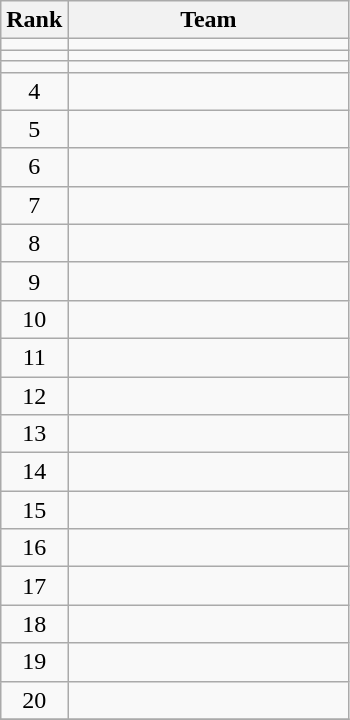<table class=wikitable style="text-align:center;">
<tr>
<th>Rank</th>
<th width=180>Team</th>
</tr>
<tr>
<td></td>
<td align=left></td>
</tr>
<tr>
<td></td>
<td align=left></td>
</tr>
<tr>
<td></td>
<td align=left></td>
</tr>
<tr>
<td>4</td>
<td align=left></td>
</tr>
<tr>
<td>5</td>
<td align=left></td>
</tr>
<tr>
<td>6</td>
<td align=left></td>
</tr>
<tr>
<td>7</td>
<td align=left></td>
</tr>
<tr>
<td>8</td>
<td align=left></td>
</tr>
<tr>
<td>9</td>
<td align=left></td>
</tr>
<tr>
<td>10</td>
<td align=left></td>
</tr>
<tr>
<td>11</td>
<td align=left></td>
</tr>
<tr>
<td>12</td>
<td align=left></td>
</tr>
<tr>
<td>13</td>
<td align=left></td>
</tr>
<tr>
<td>14</td>
<td align=left></td>
</tr>
<tr>
<td>15</td>
<td align=left></td>
</tr>
<tr>
<td>16</td>
<td align=left></td>
</tr>
<tr>
<td>17</td>
<td align=left></td>
</tr>
<tr>
<td>18</td>
<td align=left></td>
</tr>
<tr>
<td>19</td>
<td align=left></td>
</tr>
<tr>
<td>20</td>
<td align=left></td>
</tr>
<tr>
</tr>
</table>
